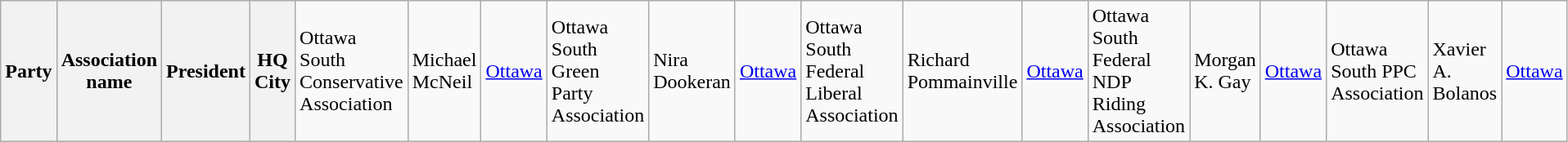<table class="wikitable">
<tr>
<th colspan="2">Party</th>
<th>Association name</th>
<th>President</th>
<th>HQ City<br></th>
<td>Ottawa South Conservative Association</td>
<td>Michael McNeil</td>
<td><a href='#'>Ottawa</a><br></td>
<td>Ottawa South Green Party Association</td>
<td>Nira Dookeran</td>
<td><a href='#'>Ottawa</a><br></td>
<td>Ottawa South Federal Liberal Association</td>
<td>Richard Pommainville</td>
<td><a href='#'>Ottawa</a><br></td>
<td>Ottawa South Federal NDP Riding Association</td>
<td>Morgan K. Gay</td>
<td><a href='#'>Ottawa</a><br></td>
<td>Ottawa South PPC Association</td>
<td>Xavier A. Bolanos</td>
<td><a href='#'>Ottawa</a></td>
</tr>
</table>
